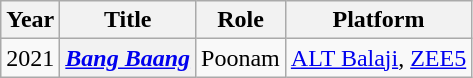<table class="wikitable sortable">
<tr>
<th>Year</th>
<th>Title</th>
<th>Role</th>
<th>Platform</th>
</tr>
<tr>
<td>2021</td>
<th><em><a href='#'>Bang Baang</a></em></th>
<td>Poonam</td>
<td><a href='#'>ALT Balaji</a>, <a href='#'>ZEE5</a></td>
</tr>
</table>
